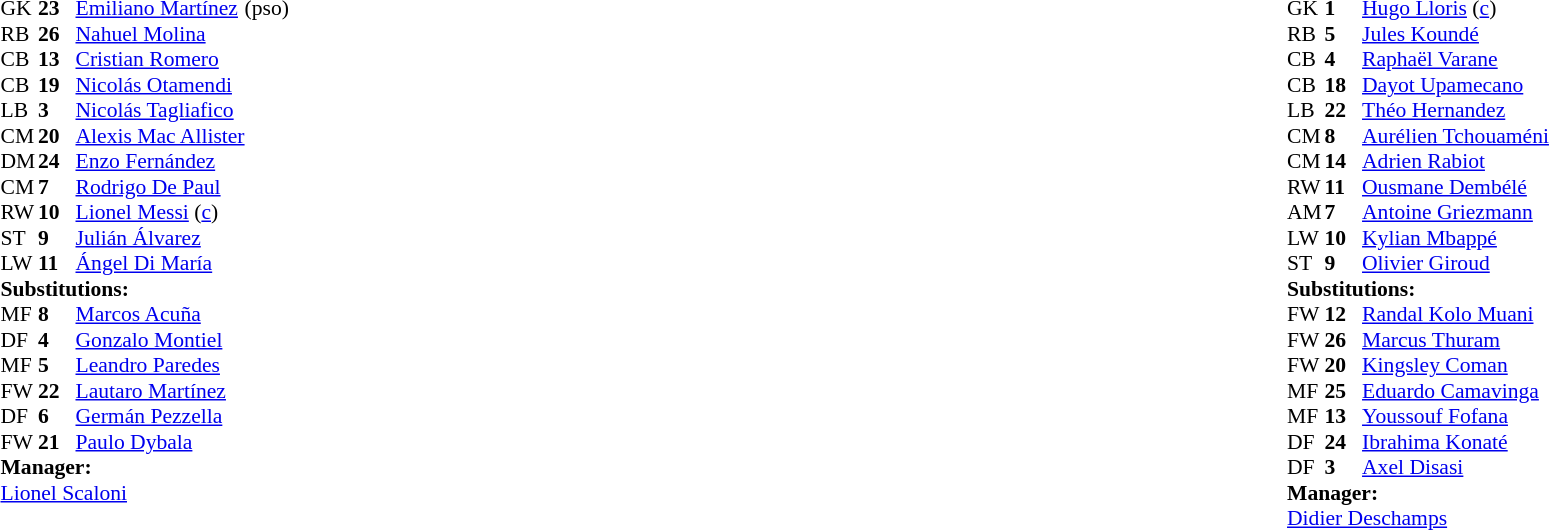<table width="100%">
<tr>
<td valign="top" width="40%"><br><table style="font-size:90%" cellspacing="0" cellpadding="0">
<tr>
<th width=25></th>
<th width=25></th>
</tr>
<tr>
<td>GK</td>
<td><strong>23</strong></td>
<td><a href='#'>Emiliano Martínez</a></td>
<td> (pso)</td>
</tr>
<tr>
<td>RB</td>
<td><strong>26</strong></td>
<td><a href='#'>Nahuel Molina</a></td>
<td></td>
<td></td>
</tr>
<tr>
<td>CB</td>
<td><strong>13</strong></td>
<td><a href='#'>Cristian Romero</a></td>
</tr>
<tr>
<td>CB</td>
<td><strong>19</strong></td>
<td><a href='#'>Nicolás Otamendi</a></td>
</tr>
<tr>
<td>LB</td>
<td><strong>3</strong></td>
<td><a href='#'>Nicolás Tagliafico</a></td>
<td></td>
<td></td>
</tr>
<tr>
<td>CM</td>
<td><strong>20</strong></td>
<td><a href='#'>Alexis Mac Allister</a></td>
<td></td>
<td></td>
</tr>
<tr>
<td>DM</td>
<td><strong>24</strong></td>
<td><a href='#'>Enzo Fernández</a></td>
<td></td>
</tr>
<tr>
<td>CM</td>
<td><strong>7</strong></td>
<td><a href='#'>Rodrigo De Paul</a></td>
<td></td>
<td></td>
</tr>
<tr>
<td>RW</td>
<td><strong>10</strong></td>
<td><a href='#'>Lionel Messi</a> (<a href='#'>c</a>)</td>
</tr>
<tr>
<td>ST</td>
<td><strong>9</strong></td>
<td><a href='#'>Julián Álvarez</a></td>
<td></td>
<td></td>
</tr>
<tr>
<td>LW</td>
<td><strong>11</strong></td>
<td><a href='#'>Ángel Di María</a></td>
<td></td>
<td></td>
</tr>
<tr>
<td colspan=3><strong>Substitutions:</strong></td>
</tr>
<tr>
<td>MF</td>
<td><strong>8</strong></td>
<td><a href='#'>Marcos Acuña</a></td>
<td></td>
<td></td>
</tr>
<tr>
<td>DF</td>
<td><strong>4</strong></td>
<td><a href='#'>Gonzalo Montiel</a></td>
<td></td>
<td></td>
</tr>
<tr>
<td>MF</td>
<td><strong>5</strong></td>
<td><a href='#'>Leandro Paredes</a></td>
<td></td>
<td></td>
</tr>
<tr>
<td>FW</td>
<td><strong>22</strong></td>
<td><a href='#'>Lautaro Martínez</a></td>
<td></td>
<td></td>
</tr>
<tr>
<td>DF</td>
<td><strong>6</strong></td>
<td><a href='#'>Germán Pezzella</a></td>
<td></td>
<td></td>
</tr>
<tr>
<td>FW</td>
<td><strong>21</strong></td>
<td><a href='#'>Paulo Dybala</a></td>
<td></td>
<td></td>
</tr>
<tr>
<td colspan=3><strong>Manager:</strong></td>
</tr>
<tr>
<td colspan=3><a href='#'>Lionel Scaloni</a></td>
</tr>
</table>
</td>
<td valign="top"></td>
<td valign="top" width="50%"><br><table style="font-size:90%; margin:auto" cellspacing="0" cellpadding="0">
<tr>
<th width=25></th>
<th width=25></th>
</tr>
<tr>
<td>GK</td>
<td><strong>1</strong></td>
<td><a href='#'>Hugo Lloris</a> (<a href='#'>c</a>)</td>
</tr>
<tr>
<td>RB</td>
<td><strong>5</strong></td>
<td><a href='#'>Jules Koundé</a></td>
<td></td>
<td></td>
</tr>
<tr>
<td>CB</td>
<td><strong>4</strong></td>
<td><a href='#'>Raphaël Varane</a></td>
<td></td>
<td></td>
</tr>
<tr>
<td>CB</td>
<td><strong>18</strong></td>
<td><a href='#'>Dayot Upamecano</a></td>
</tr>
<tr>
<td>LB</td>
<td><strong>22</strong></td>
<td><a href='#'>Théo Hernandez</a></td>
<td></td>
<td></td>
</tr>
<tr>
<td>CM</td>
<td><strong>8</strong></td>
<td><a href='#'>Aurélien Tchouaméni</a></td>
</tr>
<tr>
<td>CM</td>
<td><strong>14</strong></td>
<td><a href='#'>Adrien Rabiot</a></td>
<td></td>
<td></td>
</tr>
<tr>
<td>RW</td>
<td><strong>11</strong></td>
<td><a href='#'>Ousmane Dembélé</a></td>
<td></td>
<td></td>
</tr>
<tr>
<td>AM</td>
<td><strong>7</strong></td>
<td><a href='#'>Antoine Griezmann</a></td>
<td></td>
<td></td>
</tr>
<tr>
<td>LW</td>
<td><strong>10</strong></td>
<td><a href='#'>Kylian Mbappé</a></td>
</tr>
<tr>
<td>ST</td>
<td><strong>9</strong></td>
<td><a href='#'>Olivier Giroud</a></td>
<td></td>
<td></td>
</tr>
<tr>
<td colspan=3><strong>Substitutions:</strong></td>
</tr>
<tr>
<td>FW</td>
<td><strong>12</strong></td>
<td><a href='#'>Randal Kolo Muani</a></td>
<td></td>
<td></td>
</tr>
<tr>
<td>FW</td>
<td><strong>26</strong></td>
<td><a href='#'>Marcus Thuram</a></td>
<td></td>
<td></td>
</tr>
<tr>
<td>FW</td>
<td><strong>20</strong></td>
<td><a href='#'>Kingsley Coman</a></td>
<td></td>
<td></td>
</tr>
<tr>
<td>MF</td>
<td><strong>25</strong></td>
<td><a href='#'>Eduardo Camavinga</a></td>
<td></td>
<td></td>
</tr>
<tr>
<td>MF</td>
<td><strong>13</strong></td>
<td><a href='#'>Youssouf Fofana</a></td>
<td></td>
<td></td>
</tr>
<tr>
<td>DF</td>
<td><strong>24</strong></td>
<td><a href='#'>Ibrahima Konaté</a></td>
<td></td>
<td></td>
</tr>
<tr>
<td>DF</td>
<td><strong>3</strong></td>
<td><a href='#'>Axel Disasi</a></td>
<td></td>
<td></td>
</tr>
<tr>
<td colspan=3><strong>Manager:</strong></td>
</tr>
<tr>
<td colspan=3><a href='#'>Didier Deschamps</a></td>
</tr>
</table>
</td>
</tr>
</table>
